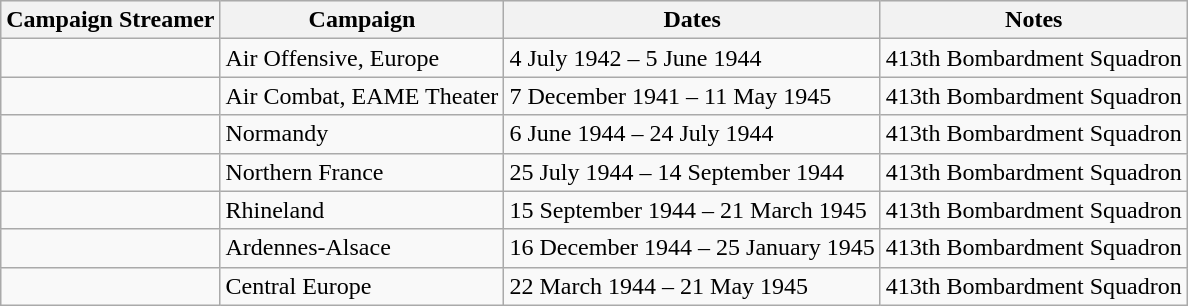<table class="wikitable">
<tr style="background:#efefef;">
<th>Campaign Streamer</th>
<th>Campaign</th>
<th>Dates</th>
<th>Notes</th>
</tr>
<tr>
<td></td>
<td>Air Offensive, Europe</td>
<td>4 July 1942 – 5 June 1944</td>
<td>413th Bombardment Squadron</td>
</tr>
<tr>
<td></td>
<td>Air Combat, EAME Theater</td>
<td>7 December 1941 – 11 May 1945</td>
<td>413th Bombardment Squadron</td>
</tr>
<tr>
<td></td>
<td>Normandy</td>
<td>6 June 1944 – 24 July 1944</td>
<td>413th Bombardment Squadron</td>
</tr>
<tr>
<td></td>
<td>Northern France</td>
<td>25 July 1944 – 14 September 1944</td>
<td>413th Bombardment Squadron</td>
</tr>
<tr>
<td></td>
<td>Rhineland</td>
<td>15 September 1944 – 21 March 1945</td>
<td>413th Bombardment Squadron</td>
</tr>
<tr>
<td></td>
<td>Ardennes-Alsace</td>
<td>16 December 1944 – 25 January 1945</td>
<td>413th Bombardment Squadron</td>
</tr>
<tr>
<td></td>
<td>Central Europe</td>
<td>22 March 1944 – 21 May 1945</td>
<td>413th Bombardment Squadron</td>
</tr>
</table>
